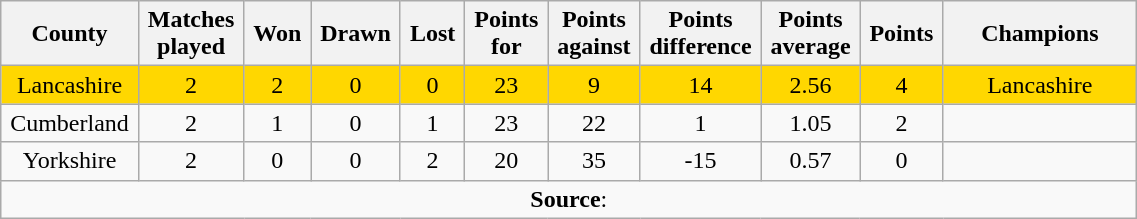<table class="wikitable plainrowheaders" style="text-align: center; width: 60%">
<tr>
<th scope="col" style="width: 5%;">County</th>
<th scope="col" style="width: 5%;">Matches played</th>
<th scope="col" style="width: 5%;">Won</th>
<th scope="col" style="width: 5%;">Drawn</th>
<th scope="col" style="width: 5%;">Lost</th>
<th scope="col" style="width: 5%;">Points for</th>
<th scope="col" style="width: 5%;">Points against</th>
<th scope="col" style="width: 5%;">Points difference</th>
<th scope="col" style="width: 5%;">Points average</th>
<th scope="col" style="width: 5%;">Points</th>
<th scope="col" style="width: 15%;">Champions</th>
</tr>
<tr style="background: gold;">
<td>Lancashire</td>
<td>2</td>
<td>2</td>
<td>0</td>
<td>0</td>
<td>23</td>
<td>9</td>
<td>14</td>
<td>2.56</td>
<td>4</td>
<td>Lancashire</td>
</tr>
<tr>
<td>Cumberland</td>
<td>2</td>
<td>1</td>
<td>0</td>
<td>1</td>
<td>23</td>
<td>22</td>
<td>1</td>
<td>1.05</td>
<td>2</td>
<td></td>
</tr>
<tr>
<td>Yorkshire</td>
<td>2</td>
<td>0</td>
<td>0</td>
<td>2</td>
<td>20</td>
<td>35</td>
<td>-15</td>
<td>0.57</td>
<td>0</td>
<td></td>
</tr>
<tr>
<td colspan="11"><strong>Source</strong>:</td>
</tr>
</table>
